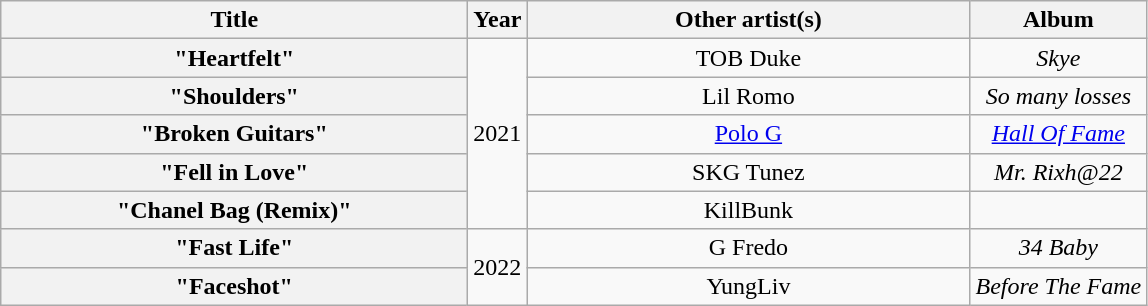<table class="wikitable plainrowheaders" style="text-align:center;">
<tr>
<th scope="col" style="width:19em;">Title</th>
<th scope="col" style="width:1em;">Year</th>
<th scope="col" style="width:18em;">Other artist(s)</th>
<th scope="col">Album</th>
</tr>
<tr>
<th scope="row">"Heartfelt"</th>
<td rowspan="5">2021</td>
<td>TOB Duke</td>
<td><em>Skye</em></td>
</tr>
<tr>
<th scope="row">"Shoulders"</th>
<td>Lil Romo</td>
<td><em>So many losses</em></td>
</tr>
<tr>
<th scope="row">"Broken Guitars"</th>
<td><a href='#'>Polo G</a></td>
<td><em><a href='#'>Hall Of Fame</a></em></td>
</tr>
<tr>
<th scope="row">"Fell in Love"</th>
<td>SKG Tunez</td>
<td><em>Mr. Rixh@22</em></td>
</tr>
<tr>
<th scope="row">"Chanel Bag (Remix)"</th>
<td>KillBunk</td>
<td></td>
</tr>
<tr>
<th scope="row">"Fast Life"</th>
<td rowspan="2">2022</td>
<td>G Fredo</td>
<td><em>34 Baby</em></td>
</tr>
<tr>
<th scope="row">"Faceshot"</th>
<td>YungLiv</td>
<td><em>Before The Fame</em></td>
</tr>
</table>
